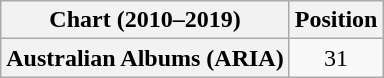<table class="wikitable sortable plainrowheaders" style="text-align:center">
<tr>
<th scope="col">Chart (2010–2019)</th>
<th scope="col">Position</th>
</tr>
<tr>
<th scope="row">Australian Albums (ARIA)</th>
<td align="center">31</td>
</tr>
</table>
